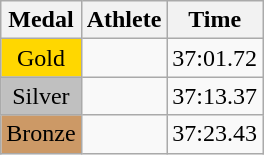<table class="wikitable">
<tr>
<th>Medal</th>
<th>Athlete</th>
<th>Time</th>
</tr>
<tr>
<td style="text-align:center;background-color:gold;">Gold</td>
<td></td>
<td>37:01.72</td>
</tr>
<tr>
<td style="text-align:center;background-color:silver;">Silver</td>
<td></td>
<td>37:13.37</td>
</tr>
<tr>
<td style="text-align:center;background-color:#CC9966;">Bronze</td>
<td></td>
<td>37:23.43</td>
</tr>
</table>
